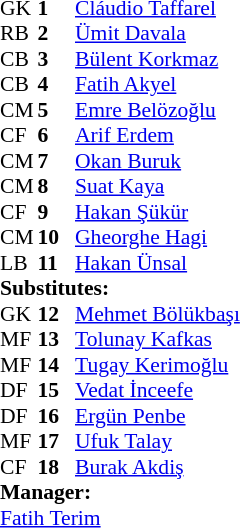<table style="font-size:90%" cellspacing="0" cellpadding="0">
<tr>
<th width=25></th>
<th width=25></th>
</tr>
<tr>
<td>GK</td>
<td><strong>1</strong></td>
<td> <a href='#'>Cláudio Taffarel</a></td>
</tr>
<tr>
<td>RB</td>
<td><strong>2</strong></td>
<td> <a href='#'>Ümit Davala</a></td>
</tr>
<tr>
<td>CB</td>
<td><strong>3</strong></td>
<td> <a href='#'>Bülent Korkmaz</a></td>
</tr>
<tr>
<td>CB</td>
<td><strong>4</strong></td>
<td> <a href='#'>Fatih Akyel</a></td>
</tr>
<tr>
<td>CM</td>
<td><strong>5</strong></td>
<td> <a href='#'>Emre Belözoğlu</a></td>
<td></td>
<td></td>
</tr>
<tr>
<td>CF</td>
<td><strong>6</strong></td>
<td> <a href='#'>Arif Erdem</a></td>
<td></td>
<td></td>
</tr>
<tr>
<td>CM</td>
<td><strong>7</strong></td>
<td> <a href='#'>Okan Buruk</a></td>
</tr>
<tr>
<td>CM</td>
<td><strong>8</strong></td>
<td> <a href='#'>Suat Kaya</a></td>
</tr>
<tr>
<td>CF</td>
<td><strong>9</strong></td>
<td> <a href='#'>Hakan Şükür</a></td>
</tr>
<tr>
<td>CM</td>
<td><strong>10</strong></td>
<td> <a href='#'>Gheorghe Hagi</a></td>
<td></td>
</tr>
<tr>
<td>LB</td>
<td><strong>11</strong></td>
<td> <a href='#'>Hakan Ünsal</a></td>
</tr>
<tr>
<td colspan=3><strong>Substitutes:</strong></td>
</tr>
<tr>
<td>GK</td>
<td><strong>12</strong></td>
<td> <a href='#'>Mehmet Bölükbaşı</a></td>
</tr>
<tr>
<td>MF</td>
<td><strong>13</strong></td>
<td> <a href='#'>Tolunay Kafkas</a></td>
</tr>
<tr>
<td>MF</td>
<td><strong>14</strong></td>
<td> <a href='#'>Tugay Kerimoğlu</a></td>
<td></td>
<td></td>
</tr>
<tr>
<td>DF</td>
<td><strong>15</strong></td>
<td> <a href='#'>Vedat İnceefe</a></td>
</tr>
<tr>
<td>DF</td>
<td><strong>16</strong></td>
<td> <a href='#'>Ergün Penbe</a></td>
<td></td>
<td></td>
</tr>
<tr>
<td>MF</td>
<td><strong>17</strong></td>
<td> <a href='#'>Ufuk Talay</a></td>
</tr>
<tr>
<td>CF</td>
<td><strong>18</strong></td>
<td> <a href='#'>Burak Akdiş</a></td>
</tr>
<tr>
<td colspan=3><strong>Manager:</strong></td>
</tr>
<tr>
<td colspan=4> <a href='#'>Fatih Terim</a></td>
</tr>
<tr>
</tr>
</table>
